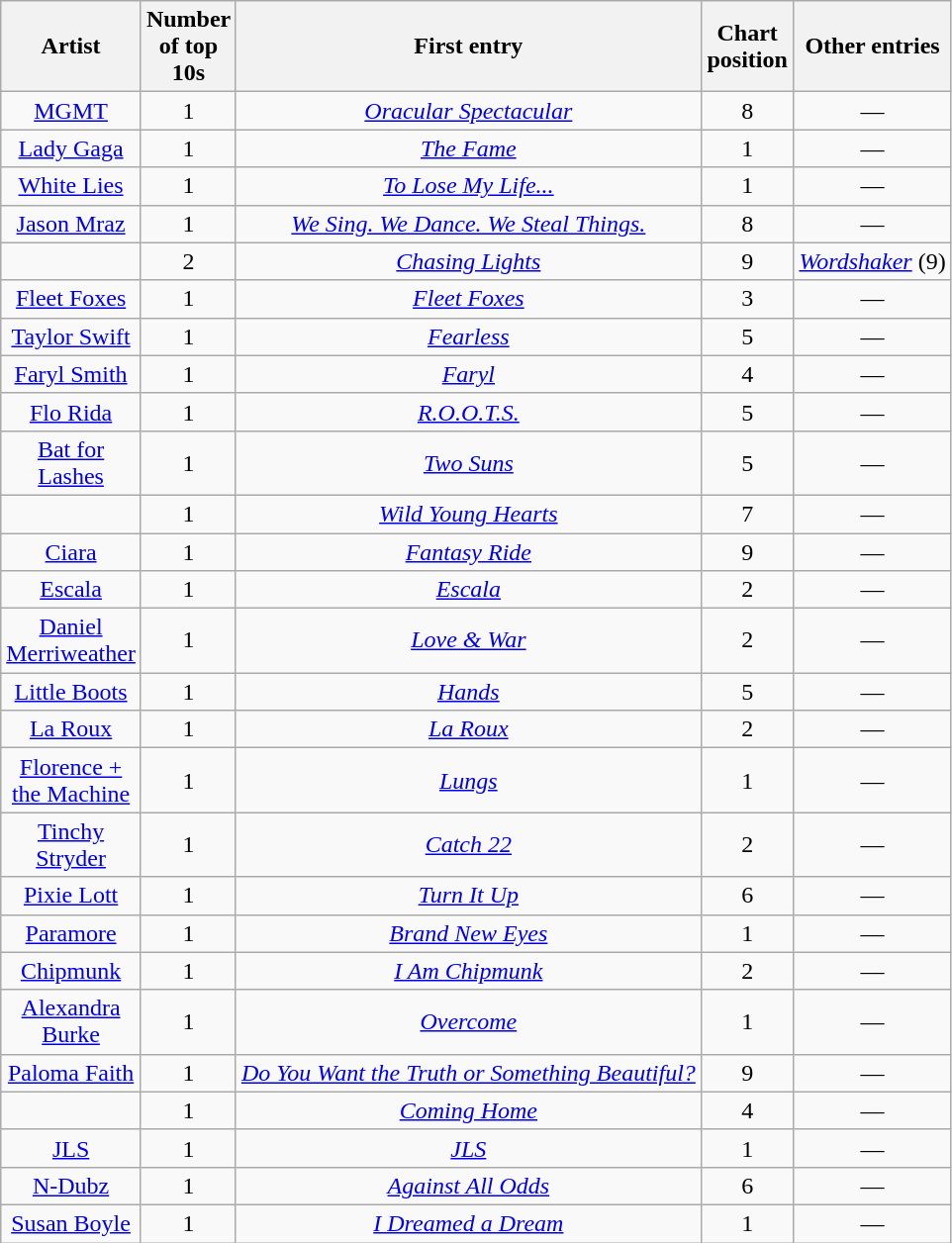<table class="wikitable sortable mw-collapsible mw-collapsed" style="text-align: center;">
<tr>
<th scope="col" style="width:55px;">Artist</th>
<th scope="col" style="width:55px;" data-sort-type="number">Number of top 10s</th>
<th scope="col" style="text-align:center;">First entry</th>
<th scope="col" style="width:55px;" data-sort-type="number">Chart position</th>
<th scope="col" style="text-align:center;">Other entries</th>
</tr>
<tr>
<td><a href='#'>MGMT</a></td>
<td>1</td>
<td><em><a href='#'>Oracular Spectacular</a></em></td>
<td>8</td>
<td>—</td>
</tr>
<tr>
<td><a href='#'>Lady Gaga</a></td>
<td>1</td>
<td><em><a href='#'>The Fame</a></em></td>
<td>1</td>
<td>—</td>
</tr>
<tr>
<td><a href='#'>White Lies</a></td>
<td>1</td>
<td><em><a href='#'>To Lose My Life...</a></em></td>
<td>1</td>
<td>—</td>
</tr>
<tr>
<td><a href='#'>Jason Mraz</a></td>
<td>1</td>
<td><em><a href='#'>We Sing. We Dance. We Steal Things.</a></em></td>
<td>8</td>
<td>—</td>
</tr>
<tr>
<td></td>
<td>2</td>
<td><em><a href='#'>Chasing Lights</a></em></td>
<td>9</td>
<td><em><a href='#'>Wordshaker</a></em> (9)</td>
</tr>
<tr>
<td><a href='#'>Fleet Foxes</a></td>
<td>1</td>
<td><em><a href='#'>Fleet Foxes</a></em></td>
<td>3</td>
<td>—</td>
</tr>
<tr>
<td><a href='#'>Taylor Swift</a></td>
<td>1</td>
<td><em><a href='#'>Fearless</a></em></td>
<td>5</td>
<td>—</td>
</tr>
<tr>
<td><a href='#'>Faryl Smith</a></td>
<td>1</td>
<td><em><a href='#'>Faryl</a></em></td>
<td>4</td>
<td>—</td>
</tr>
<tr>
<td><a href='#'>Flo Rida</a></td>
<td>1</td>
<td><em><a href='#'>R.O.O.T.S.</a></em></td>
<td>5</td>
<td>—</td>
</tr>
<tr>
<td><a href='#'>Bat for Lashes</a></td>
<td>1</td>
<td><em><a href='#'>Two Suns</a></em></td>
<td>5</td>
<td>—</td>
</tr>
<tr>
<td></td>
<td>1</td>
<td><em><a href='#'>Wild Young Hearts</a></em></td>
<td>7</td>
<td>—</td>
</tr>
<tr>
<td><a href='#'>Ciara</a></td>
<td>1</td>
<td><em><a href='#'>Fantasy Ride</a></em></td>
<td>9</td>
<td>—</td>
</tr>
<tr>
<td><a href='#'>Escala</a></td>
<td>1</td>
<td><em><a href='#'>Escala</a></em></td>
<td>2</td>
<td>—</td>
</tr>
<tr>
<td><a href='#'>Daniel Merriweather</a></td>
<td>1</td>
<td><em><a href='#'>Love & War</a></em></td>
<td>2</td>
<td>—</td>
</tr>
<tr>
<td><a href='#'>Little Boots</a></td>
<td>1</td>
<td><em><a href='#'>Hands</a></em></td>
<td>5</td>
<td>—</td>
</tr>
<tr>
<td><a href='#'>La Roux</a></td>
<td>1</td>
<td><em><a href='#'>La Roux</a></em></td>
<td>2</td>
<td>—</td>
</tr>
<tr>
<td><a href='#'>Florence + the Machine</a></td>
<td>1</td>
<td><em><a href='#'>Lungs</a></em></td>
<td>1</td>
<td>—</td>
</tr>
<tr>
<td><a href='#'>Tinchy Stryder</a></td>
<td>1</td>
<td><em><a href='#'>Catch 22</a></em></td>
<td>2</td>
<td>—</td>
</tr>
<tr>
<td><a href='#'>Pixie Lott</a></td>
<td>1</td>
<td><em><a href='#'>Turn It Up</a></em></td>
<td>6</td>
<td>—</td>
</tr>
<tr>
<td><a href='#'>Paramore</a></td>
<td>1</td>
<td><em><a href='#'>Brand New Eyes</a></em></td>
<td>1</td>
<td>—</td>
</tr>
<tr>
<td><a href='#'>Chipmunk</a></td>
<td>1</td>
<td><em><a href='#'>I Am Chipmunk</a></em></td>
<td>2</td>
<td>—</td>
</tr>
<tr>
<td><a href='#'>Alexandra Burke</a></td>
<td>1</td>
<td><em><a href='#'>Overcome</a></em></td>
<td>1</td>
<td>—</td>
</tr>
<tr>
<td><a href='#'>Paloma Faith</a></td>
<td>1</td>
<td><em><a href='#'>Do You Want the Truth or Something Beautiful?</a></em></td>
<td>9</td>
<td>—</td>
</tr>
<tr>
<td></td>
<td>1</td>
<td><em><a href='#'>Coming Home</a></em></td>
<td>4</td>
<td>—</td>
</tr>
<tr>
<td><a href='#'>JLS</a></td>
<td>1</td>
<td><em><a href='#'>JLS</a></em></td>
<td>1</td>
<td>—</td>
</tr>
<tr>
<td><a href='#'>N-Dubz</a></td>
<td>1</td>
<td><em><a href='#'>Against All Odds</a></em></td>
<td>6</td>
<td>—</td>
</tr>
<tr>
<td><a href='#'>Susan Boyle</a></td>
<td>1</td>
<td><em><a href='#'>I Dreamed a Dream</a></em></td>
<td>1</td>
<td>—</td>
</tr>
</table>
